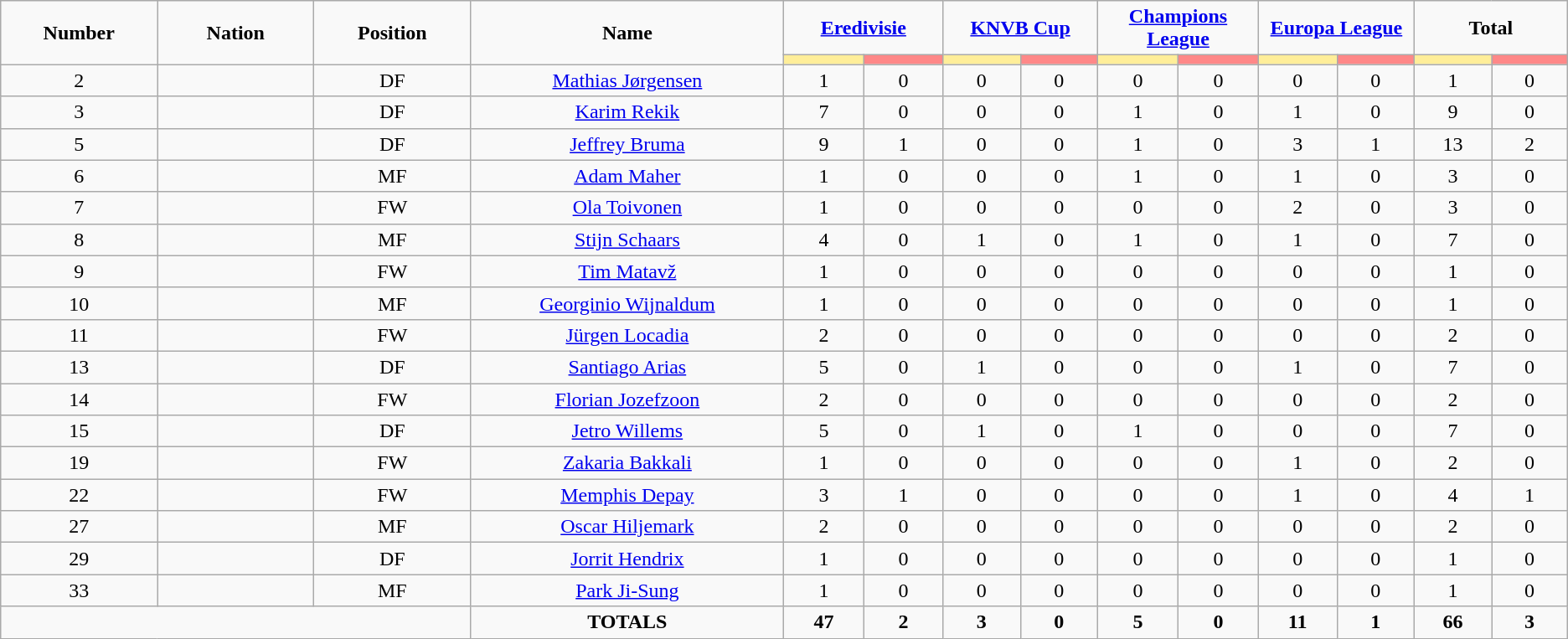<table class="wikitable" style="font-size: 100%; text-align: center;">
<tr>
<td rowspan=2 width="10%" align=center><strong>Number</strong></td>
<td rowspan=2 width="10%" align=center><strong>Nation</strong></td>
<td rowspan=2 width="10%" align=center><strong>Position</strong></td>
<td rowspan=2 width="20%" align=center><strong>Name</strong></td>
<td colspan=2 align=center><strong><a href='#'>Eredivisie</a></strong></td>
<td colspan=2 align=center><strong><a href='#'>KNVB Cup</a></strong></td>
<td colspan=2 align=center><strong><a href='#'>Champions League</a></strong></td>
<td colspan=2 align=center><strong><a href='#'>Europa League</a></strong></td>
<td colspan=2 align=center><strong>Total</strong></td>
</tr>
<tr>
<th width=60 style="background: #FFEE99"></th>
<th width=60 style="background: #FF8888"></th>
<th width=60 style="background: #FFEE99"></th>
<th width=60 style="background: #FF8888"></th>
<th width=60 style="background: #FFEE99"></th>
<th width=60 style="background: #FF8888"></th>
<th width=60 style="background: #FFEE99"></th>
<th width=60 style="background: #FF8888"></th>
<th width=60 style="background: #FFEE99"></th>
<th width=60 style="background: #FF8888"></th>
</tr>
<tr>
<td>2</td>
<td></td>
<td>DF</td>
<td><a href='#'>Mathias Jørgensen</a></td>
<td>1</td>
<td>0</td>
<td>0</td>
<td>0</td>
<td>0</td>
<td>0</td>
<td>0</td>
<td>0</td>
<td>1</td>
<td>0</td>
</tr>
<tr>
<td>3</td>
<td></td>
<td>DF</td>
<td><a href='#'>Karim Rekik</a></td>
<td>7</td>
<td>0</td>
<td>0</td>
<td>0</td>
<td>1</td>
<td>0</td>
<td>1</td>
<td>0</td>
<td>9</td>
<td>0</td>
</tr>
<tr>
<td>5</td>
<td></td>
<td>DF</td>
<td><a href='#'>Jeffrey Bruma</a></td>
<td>9</td>
<td>1</td>
<td>0</td>
<td>0</td>
<td>1</td>
<td>0</td>
<td>3</td>
<td>1</td>
<td>13</td>
<td>2</td>
</tr>
<tr>
<td>6</td>
<td></td>
<td>MF</td>
<td><a href='#'>Adam Maher</a></td>
<td>1</td>
<td>0</td>
<td>0</td>
<td>0</td>
<td>1</td>
<td>0</td>
<td>1</td>
<td>0</td>
<td>3</td>
<td>0</td>
</tr>
<tr>
<td>7</td>
<td></td>
<td>FW</td>
<td><a href='#'>Ola Toivonen</a></td>
<td>1</td>
<td>0</td>
<td>0</td>
<td>0</td>
<td>0</td>
<td>0</td>
<td>2</td>
<td>0</td>
<td>3</td>
<td>0</td>
</tr>
<tr>
<td>8</td>
<td></td>
<td>MF</td>
<td><a href='#'>Stijn Schaars</a></td>
<td>4</td>
<td>0</td>
<td>1</td>
<td>0</td>
<td>1</td>
<td>0</td>
<td>1</td>
<td>0</td>
<td>7</td>
<td>0</td>
</tr>
<tr>
<td>9</td>
<td></td>
<td>FW</td>
<td><a href='#'>Tim Matavž</a></td>
<td>1</td>
<td>0</td>
<td>0</td>
<td>0</td>
<td>0</td>
<td>0</td>
<td>0</td>
<td>0</td>
<td>1</td>
<td>0</td>
</tr>
<tr>
<td>10</td>
<td></td>
<td>MF</td>
<td><a href='#'>Georginio Wijnaldum</a></td>
<td>1</td>
<td>0</td>
<td>0</td>
<td>0</td>
<td>0</td>
<td>0</td>
<td>0</td>
<td>0</td>
<td>1</td>
<td>0</td>
</tr>
<tr>
<td>11</td>
<td></td>
<td>FW</td>
<td><a href='#'>Jürgen Locadia</a></td>
<td>2</td>
<td>0</td>
<td>0</td>
<td>0</td>
<td>0</td>
<td>0</td>
<td>0</td>
<td>0</td>
<td>2</td>
<td>0</td>
</tr>
<tr>
<td>13</td>
<td></td>
<td>DF</td>
<td><a href='#'>Santiago Arias</a></td>
<td>5</td>
<td>0</td>
<td>1</td>
<td>0</td>
<td>0</td>
<td>0</td>
<td>1</td>
<td>0</td>
<td>7</td>
<td>0</td>
</tr>
<tr>
<td>14</td>
<td></td>
<td>FW</td>
<td><a href='#'>Florian Jozefzoon</a></td>
<td>2</td>
<td>0</td>
<td>0</td>
<td>0</td>
<td>0</td>
<td>0</td>
<td>0</td>
<td>0</td>
<td>2</td>
<td>0</td>
</tr>
<tr>
<td>15</td>
<td></td>
<td>DF</td>
<td><a href='#'>Jetro Willems</a></td>
<td>5</td>
<td>0</td>
<td>1</td>
<td>0</td>
<td>1</td>
<td>0</td>
<td>0</td>
<td>0</td>
<td>7</td>
<td>0</td>
</tr>
<tr>
<td>19</td>
<td></td>
<td>FW</td>
<td><a href='#'>Zakaria Bakkali</a></td>
<td>1</td>
<td>0</td>
<td>0</td>
<td>0</td>
<td>0</td>
<td>0</td>
<td>1</td>
<td>0</td>
<td>2</td>
<td>0</td>
</tr>
<tr>
<td>22</td>
<td></td>
<td>FW</td>
<td><a href='#'>Memphis Depay</a></td>
<td>3</td>
<td>1</td>
<td>0</td>
<td>0</td>
<td>0</td>
<td>0</td>
<td>1</td>
<td>0</td>
<td>4</td>
<td>1</td>
</tr>
<tr>
<td>27</td>
<td></td>
<td>MF</td>
<td><a href='#'>Oscar Hiljemark</a></td>
<td>2</td>
<td>0</td>
<td>0</td>
<td>0</td>
<td>0</td>
<td>0</td>
<td>0</td>
<td>0</td>
<td>2</td>
<td>0</td>
</tr>
<tr>
<td>29</td>
<td></td>
<td>DF</td>
<td><a href='#'>Jorrit Hendrix</a></td>
<td>1</td>
<td>0</td>
<td>0</td>
<td>0</td>
<td>0</td>
<td>0</td>
<td>0</td>
<td>0</td>
<td>1</td>
<td>0</td>
</tr>
<tr>
<td>33</td>
<td></td>
<td>MF</td>
<td><a href='#'>Park Ji-Sung</a></td>
<td>1</td>
<td>0</td>
<td>0</td>
<td>0</td>
<td>0</td>
<td>0</td>
<td>0</td>
<td>0</td>
<td>1</td>
<td>0</td>
</tr>
<tr>
<td colspan=3></td>
<td><strong>TOTALS</strong></td>
<td><strong>47</strong></td>
<td><strong>2</strong></td>
<td><strong>3</strong></td>
<td><strong>0</strong></td>
<td><strong>5</strong></td>
<td><strong>0</strong></td>
<td><strong>11</strong></td>
<td><strong>1</strong></td>
<td><strong>66</strong></td>
<td><strong>3</strong></td>
</tr>
</table>
